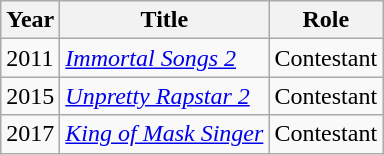<table class="wikitable">
<tr>
<th>Year</th>
<th>Title</th>
<th>Role</th>
</tr>
<tr>
<td>2011</td>
<td><em><a href='#'>Immortal Songs 2</a></em></td>
<td>Contestant</td>
</tr>
<tr>
<td>2015</td>
<td><em><a href='#'>Unpretty Rapstar 2</a></em></td>
<td>Contestant</td>
</tr>
<tr>
<td>2017</td>
<td><em><a href='#'>King of Mask Singer</a></em></td>
<td>Contestant</td>
</tr>
</table>
